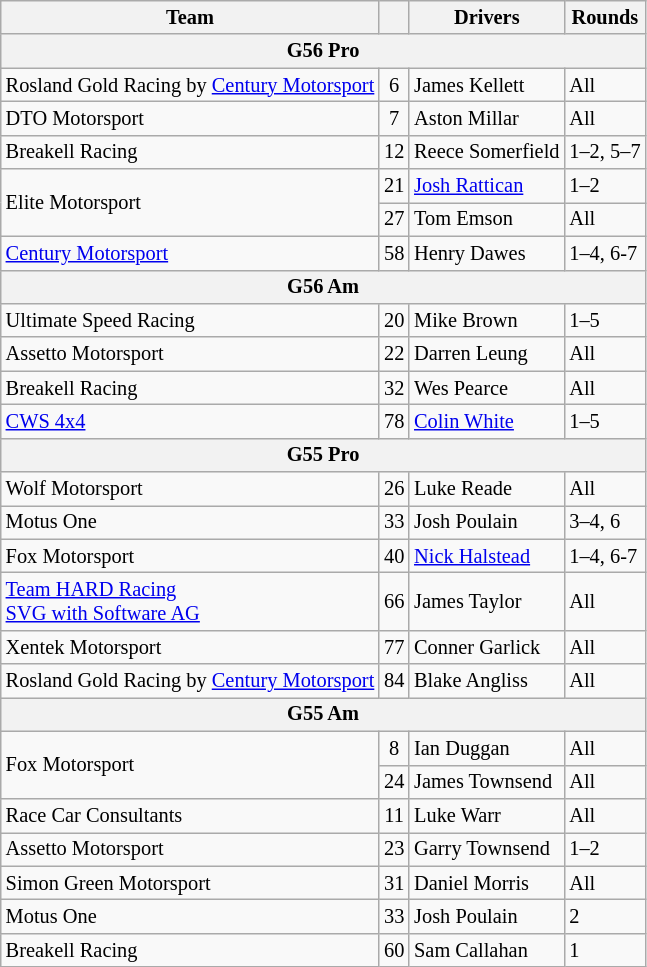<table class="wikitable" style="font-size: 85%;">
<tr>
<th>Team</th>
<th></th>
<th>Drivers</th>
<th>Rounds</th>
</tr>
<tr>
<th colspan=4>G56 Pro</th>
</tr>
<tr>
<td>Rosland Gold Racing by <a href='#'>Century Motorsport</a></td>
<td align=center>6</td>
<td> James Kellett</td>
<td>All</td>
</tr>
<tr>
<td>DTO Motorsport</td>
<td align=center>7</td>
<td> Aston Millar</td>
<td>All</td>
</tr>
<tr>
<td>Breakell Racing</td>
<td align=center>12</td>
<td> Reece Somerfield</td>
<td nowrap>1–2, 5–7</td>
</tr>
<tr>
<td rowspan=2>Elite Motorsport</td>
<td align=center>21</td>
<td> <a href='#'>Josh Rattican</a></td>
<td>1–2</td>
</tr>
<tr>
<td align=center>27</td>
<td> Tom Emson</td>
<td>All</td>
</tr>
<tr>
<td><a href='#'>Century Motorsport</a></td>
<td align=center>58</td>
<td> Henry Dawes</td>
<td>1–4, 6-7</td>
</tr>
<tr>
<th colspan=4>G56 Am</th>
</tr>
<tr>
<td>Ultimate Speed Racing</td>
<td align=center>20</td>
<td> Mike Brown</td>
<td>1–5</td>
</tr>
<tr>
<td>Assetto Motorsport</td>
<td align=center>22</td>
<td> Darren Leung</td>
<td>All</td>
</tr>
<tr>
<td>Breakell Racing</td>
<td align=center>32</td>
<td> Wes Pearce</td>
<td>All</td>
</tr>
<tr>
<td><a href='#'>CWS 4x4</a></td>
<td align=center>78</td>
<td> <a href='#'>Colin White</a></td>
<td>1–5</td>
</tr>
<tr>
<th colspan=5>G55 Pro</th>
</tr>
<tr>
<td>Wolf Motorsport</td>
<td align=center>26</td>
<td> Luke Reade</td>
<td>All</td>
</tr>
<tr>
<td>Motus One</td>
<td align=center>33</td>
<td> Josh Poulain</td>
<td>3–4, 6</td>
</tr>
<tr>
<td>Fox Motorsport</td>
<td align=center>40</td>
<td> <a href='#'>Nick Halstead</a></td>
<td>1–4, 6-7</td>
</tr>
<tr>
<td><a href='#'>Team HARD Racing</a> <small></small><br><a href='#'>SVG with Software AG</a> <small></small></td>
<td align=center>66</td>
<td> James Taylor</td>
<td>All</td>
</tr>
<tr>
<td>Xentek Motorsport</td>
<td align=center>77</td>
<td> Conner Garlick</td>
<td>All</td>
</tr>
<tr>
<td>Rosland Gold Racing by <a href='#'>Century Motorsport</a></td>
<td align=center>84</td>
<td> Blake Angliss</td>
<td>All</td>
</tr>
<tr>
<th colspan=4>G55 Am</th>
</tr>
<tr>
<td rowspan=2>Fox Motorsport</td>
<td align=center>8</td>
<td> Ian Duggan</td>
<td>All</td>
</tr>
<tr>
<td align=center>24</td>
<td nowrap> James Townsend</td>
<td>All</td>
</tr>
<tr>
<td>Race Car Consultants</td>
<td align=center>11</td>
<td> Luke Warr</td>
<td>All</td>
</tr>
<tr>
<td>Assetto Motorsport</td>
<td align=center>23</td>
<td> Garry Townsend</td>
<td>1–2</td>
</tr>
<tr>
<td>Simon Green Motorsport</td>
<td align=center>31</td>
<td> Daniel Morris</td>
<td>All</td>
</tr>
<tr>
<td>Motus One</td>
<td align=center>33</td>
<td> Josh Poulain</td>
<td>2</td>
</tr>
<tr>
<td>Breakell Racing</td>
<td align=center>60</td>
<td> Sam Callahan</td>
<td>1</td>
</tr>
</table>
